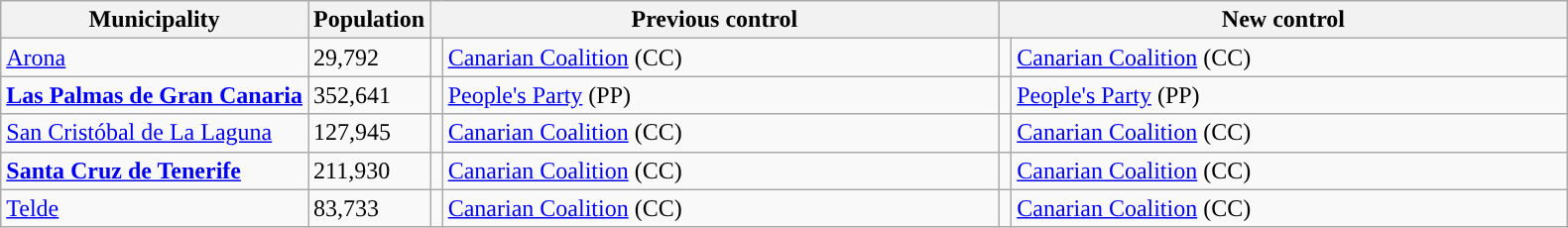<table class="wikitable sortable">
<tr>
<th>Municipality</th>
<th>Population</th>
<th colspan="2" style="width:375px;">Previous control</th>
<th colspan="2" style="width:375px;">New control</th>
</tr>
<tr>
<td><a href='#'>Arona</a></td>
<td>29,792</td>
<td width="1" style="color:inherit;background:"></td>
<td><a href='#'>Canarian Coalition</a> (CC)</td>
<td width="1" style="color:inherit;background:"></td>
<td><a href='#'>Canarian Coalition</a> (CC)</td>
</tr>
<tr>
<td><strong><a href='#'>Las Palmas de Gran Canaria</a></strong></td>
<td>352,641</td>
<td style="color:inherit;background:"></td>
<td><a href='#'>People's Party</a> (PP)</td>
<td style="color:inherit;background:"></td>
<td><a href='#'>People's Party</a> (PP)</td>
</tr>
<tr>
<td><a href='#'>San Cristóbal de La Laguna</a></td>
<td>127,945</td>
<td style="color:inherit;background:"></td>
<td><a href='#'>Canarian Coalition</a> (CC)</td>
<td style="color:inherit;background:"></td>
<td><a href='#'>Canarian Coalition</a> (CC)</td>
</tr>
<tr>
<td><strong><a href='#'>Santa Cruz de Tenerife</a></strong></td>
<td>211,930</td>
<td style="color:inherit;background:"></td>
<td><a href='#'>Canarian Coalition</a> (CC)</td>
<td style="color:inherit;background:"></td>
<td><a href='#'>Canarian Coalition</a> (CC)</td>
</tr>
<tr>
<td><a href='#'>Telde</a></td>
<td>83,733</td>
<td style="color:inherit;background:"></td>
<td><a href='#'>Canarian Coalition</a> (CC)</td>
<td style="color:inherit;background:"></td>
<td><a href='#'>Canarian Coalition</a> (CC)</td>
</tr>
</table>
